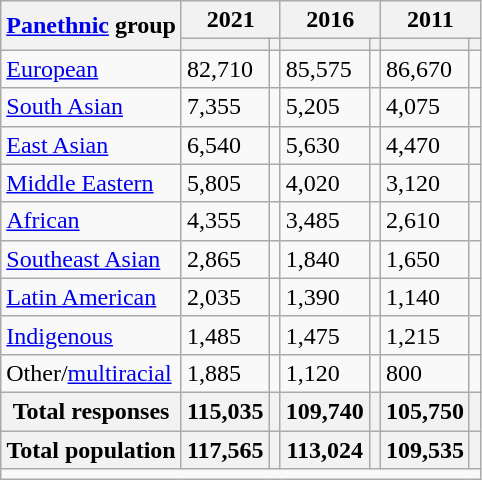<table class="wikitable collapsible sortable">
<tr>
<th rowspan="2"><a href='#'>Panethnic</a> group</th>
<th colspan="2">2021</th>
<th colspan="2">2016</th>
<th colspan="2">2011</th>
</tr>
<tr>
<th><a href='#'></a></th>
<th></th>
<th></th>
<th></th>
<th></th>
<th></th>
</tr>
<tr>
<td><a href='#'>European</a></td>
<td>82,710</td>
<td></td>
<td>85,575</td>
<td></td>
<td>86,670</td>
<td></td>
</tr>
<tr>
<td><a href='#'>South Asian</a></td>
<td>7,355</td>
<td></td>
<td>5,205</td>
<td></td>
<td>4,075</td>
<td></td>
</tr>
<tr>
<td><a href='#'>East Asian</a></td>
<td>6,540</td>
<td></td>
<td>5,630</td>
<td></td>
<td>4,470</td>
<td></td>
</tr>
<tr>
<td><a href='#'>Middle Eastern</a></td>
<td>5,805</td>
<td></td>
<td>4,020</td>
<td></td>
<td>3,120</td>
<td></td>
</tr>
<tr>
<td><a href='#'>African</a></td>
<td>4,355</td>
<td></td>
<td>3,485</td>
<td></td>
<td>2,610</td>
<td></td>
</tr>
<tr>
<td><a href='#'>Southeast Asian</a></td>
<td>2,865</td>
<td></td>
<td>1,840</td>
<td></td>
<td>1,650</td>
<td></td>
</tr>
<tr>
<td><a href='#'>Latin American</a></td>
<td>2,035</td>
<td></td>
<td>1,390</td>
<td></td>
<td>1,140</td>
<td></td>
</tr>
<tr>
<td><a href='#'>Indigenous</a></td>
<td>1,485</td>
<td></td>
<td>1,475</td>
<td></td>
<td>1,215</td>
<td></td>
</tr>
<tr>
<td>Other/<a href='#'>multiracial</a></td>
<td>1,885</td>
<td></td>
<td>1,120</td>
<td></td>
<td>800</td>
<td></td>
</tr>
<tr>
<th>Total responses</th>
<th>115,035</th>
<th></th>
<th>109,740</th>
<th></th>
<th>105,750</th>
<th></th>
</tr>
<tr class="sortbottom">
<th>Total population</th>
<th>117,565</th>
<th></th>
<th>113,024</th>
<th></th>
<th>109,535</th>
<th></th>
</tr>
<tr class="sortbottom">
<td colspan="15"></td>
</tr>
</table>
